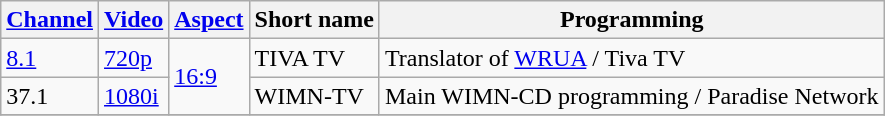<table class="wikitable">
<tr>
<th><a href='#'>Channel</a></th>
<th><a href='#'>Video</a></th>
<th><a href='#'>Aspect</a></th>
<th>Short name</th>
<th>Programming</th>
</tr>
<tr>
<td><a href='#'>8.1</a></td>
<td><a href='#'>720p</a></td>
<td rowspan=2><a href='#'>16:9</a></td>
<td>TIVA TV</td>
<td>Translator of <a href='#'>WRUA</a> / Tiva TV</td>
</tr>
<tr>
<td>37.1</td>
<td><a href='#'>1080i</a></td>
<td>WIMN-TV</td>
<td>Main WIMN-CD programming / Paradise Network</td>
</tr>
<tr>
</tr>
</table>
